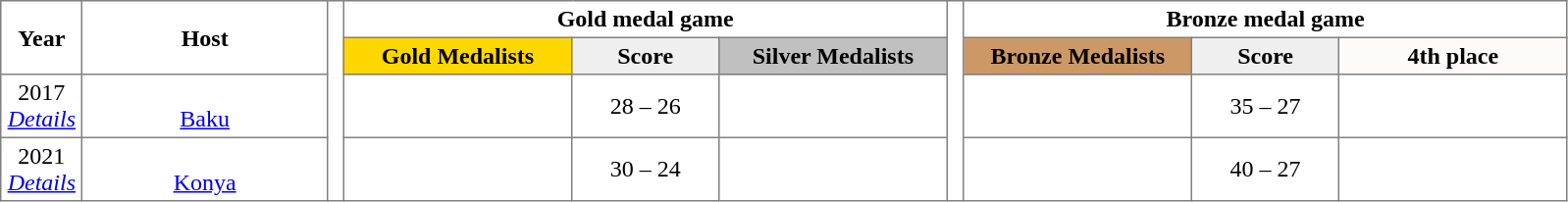<table border=1 style="border-collapse:collapse; font-size:100%; text-align:center;" cellpadding=3 cellspacing=0>
<tr>
<th rowspan=2 width=5%>Year</th>
<th rowspan=2 width=15%>Host</th>
<th width=1% rowspan=100 bgcolor=ffffff></th>
<th colspan=3>Gold medal game</th>
<th width=1% rowspan=100 bgcolor=ffffff></th>
<th colspan=3>Bronze medal game</th>
</tr>
<tr bgcolor=#efefef>
<th width=14% bgcolor=#ffd700>Gold Medalists</th>
<th width=9%>Score</th>
<th width=14% bgcolor=#c0c0c0>Silver Medalists</th>
<th width=14% bgcolor=#cc9966>Bronze Medalists</th>
<th width=9%>Score</th>
<th width=14% bgcolor=#fffafa>4th place</th>
</tr>
<tr>
<td>2017<br><em><a href='#'>Details</a></em></td>
<td><br><a href='#'>Baku</a></td>
<td><strong></strong></td>
<td>28 – 26</td>
<td></td>
<td></td>
<td>35 – 27</td>
<td></td>
</tr>
<tr>
<td>2021<br><em><a href='#'>Details</a></em></td>
<td><br><a href='#'>Konya</a></td>
<td><strong></strong></td>
<td>30 – 24</td>
<td></td>
<td></td>
<td>40 – 27</td>
<td></td>
</tr>
</table>
